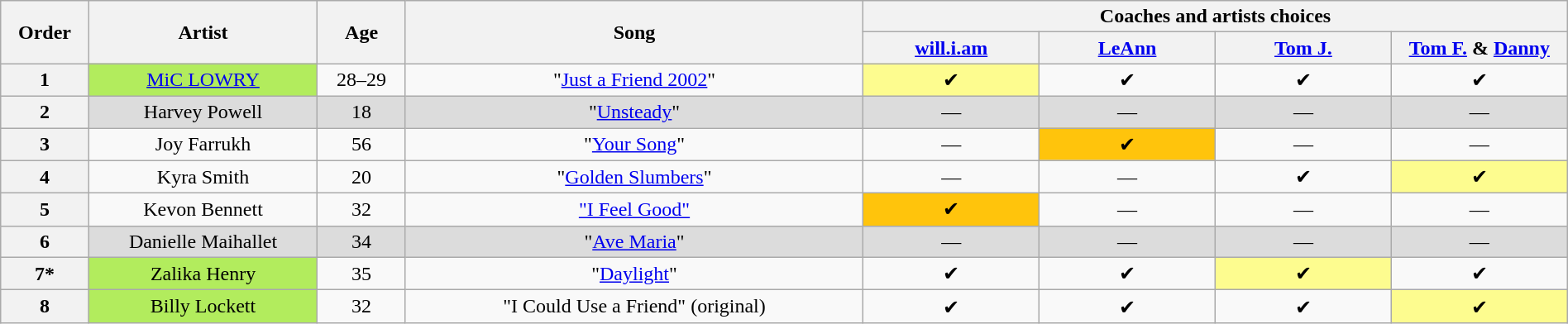<table class="wikitable" style="text-align:center; width:100%;">
<tr>
<th rowspan="2" scope="col" style="width:05%;">Order</th>
<th rowspan="2" scope="col" style="width:13%;">Artist</th>
<th scope="col" rowspan="2" style="width:05%;">Age</th>
<th scope="col" rowspan="2" style="width:26%;">Song</th>
<th scope="col"  colspan="4" style="width:40%;">Coaches and artists choices</th>
</tr>
<tr>
<th style="width:10%;"><a href='#'>will.i.am</a></th>
<th style="width:10%;"><a href='#'>LeAnn</a></th>
<th style="width:10%;"><a href='#'>Tom J.</a></th>
<th style="width:10%;"><a href='#'>Tom F.</a> & <a href='#'>Danny</a></th>
</tr>
<tr>
<th>1</th>
<td style="background:#B2EC5D"><a href='#'>MiC LOWRY</a></td>
<td>28–29</td>
<td>"<a href='#'>Just a Friend 2002</a>"</td>
<td style="background:#fdfc8f">✔</td>
<td>✔</td>
<td>✔</td>
<td>✔</td>
</tr>
<tr style="background:#DCDCDC">
<th>2</th>
<td>Harvey Powell</td>
<td>18</td>
<td>"<a href='#'>Unsteady</a>"</td>
<td>—</td>
<td>—</td>
<td>—</td>
<td>—</td>
</tr>
<tr>
<th>3</th>
<td scope="row">Joy Farrukh</td>
<td>56</td>
<td>"<a href='#'>Your Song</a>"</td>
<td>—</td>
<td style="background:#ffc40c">✔</td>
<td>—</td>
<td>—</td>
</tr>
<tr>
<th>4</th>
<td scope="row">Kyra Smith</td>
<td>20</td>
<td>"<a href='#'>Golden Slumbers</a>"</td>
<td>—</td>
<td>—</td>
<td>✔</td>
<td style="background:#fdfc8f">✔</td>
</tr>
<tr>
<th>5</th>
<td scope="row">Kevon Bennett</td>
<td>32</td>
<td><a href='#'>"I Feel Good"</a></td>
<td style="background:#ffc40c">✔</td>
<td>—</td>
<td>—</td>
<td>—</td>
</tr>
<tr style="background:#DCDCDC">
<th>6</th>
<td>Danielle Maihallet</td>
<td>34</td>
<td>"<a href='#'>Ave Maria</a>"</td>
<td>—</td>
<td>—</td>
<td>—</td>
<td>—</td>
</tr>
<tr>
<th>7*</th>
<td style="background:#B2EC5D">Zalika Henry</td>
<td>35</td>
<td>"<a href='#'>Daylight</a>"</td>
<td>✔</td>
<td>✔</td>
<td style="background:#fdfc8f">✔</td>
<td>✔</td>
</tr>
<tr>
<th>8</th>
<td style="background:#B2EC5D">Billy Lockett</td>
<td>32</td>
<td>"I Could Use a Friend" (original)</td>
<td>✔</td>
<td>✔</td>
<td>✔</td>
<td style="background:#fdfc8f">✔</td>
</tr>
</table>
